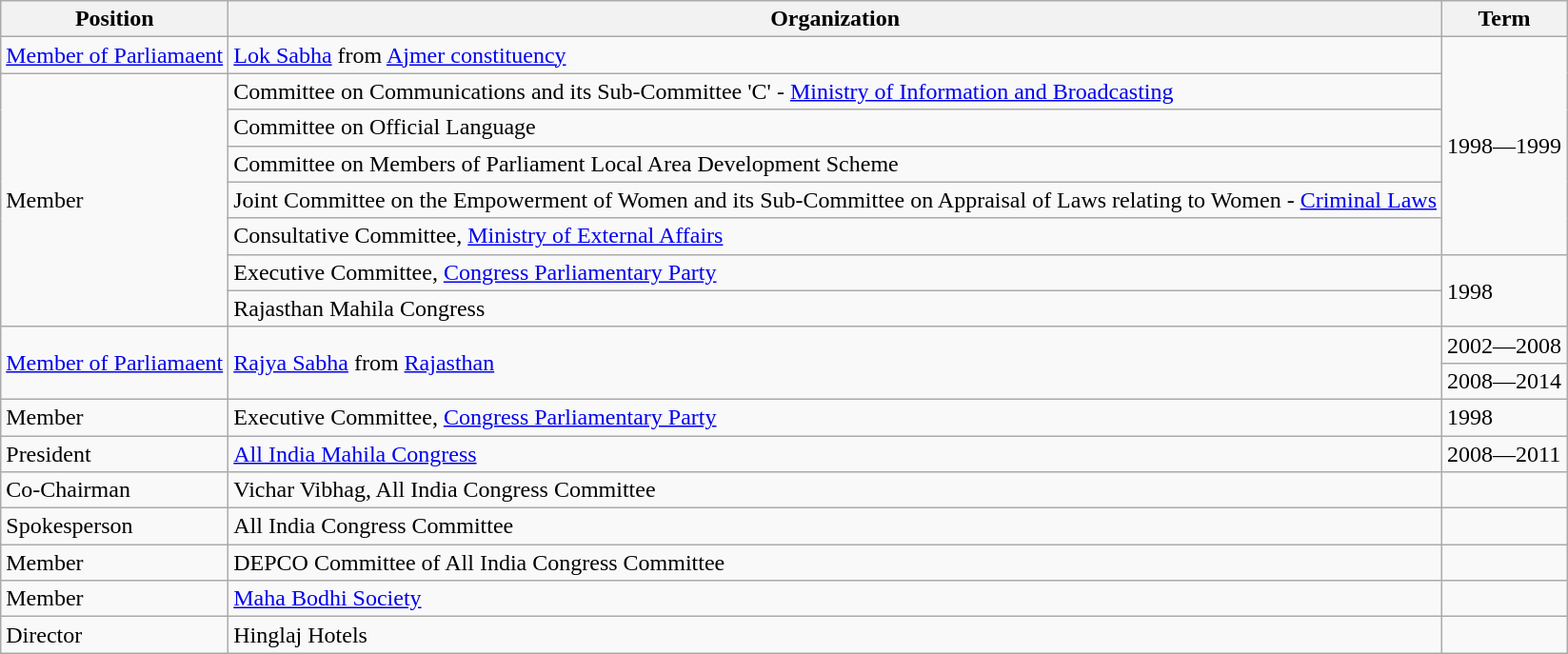<table class="wikitable">
<tr>
<th>Position</th>
<th>Organization</th>
<th>Term</th>
</tr>
<tr>
<td><a href='#'>Member of Parliamaent</a></td>
<td><a href='#'>Lok Sabha</a> from <a href='#'>Ajmer constituency</a></td>
<td rowspan="6">1998—1999</td>
</tr>
<tr>
<td rowspan="7">Member</td>
<td>Committee on Communications and its Sub-Committee 'C' - <a href='#'>Ministry of Information and Broadcasting</a></td>
</tr>
<tr>
<td>Committee on Official Language</td>
</tr>
<tr>
<td>Committee on Members of Parliament Local Area Development Scheme</td>
</tr>
<tr>
<td>Joint Committee on the Empowerment of Women and its Sub-Committee on Appraisal of Laws relating to Women - <a href='#'>Criminal Laws</a></td>
</tr>
<tr>
<td>Consultative Committee, <a href='#'>Ministry of External Affairs</a></td>
</tr>
<tr>
<td>Executive Committee, <a href='#'>Congress Parliamentary Party</a></td>
<td rowspan="2">1998</td>
</tr>
<tr>
<td>Rajasthan Mahila Congress</td>
</tr>
<tr>
<td rowspan="2"><a href='#'>Member of Parliamaent</a></td>
<td rowspan="2"><a href='#'>Rajya Sabha</a> from <a href='#'>Rajasthan</a></td>
<td>2002—2008</td>
</tr>
<tr>
<td>2008—2014</td>
</tr>
<tr>
<td>Member</td>
<td>Executive Committee, <a href='#'>Congress Parliamentary Party</a></td>
<td>1998</td>
</tr>
<tr>
<td>President</td>
<td><a href='#'>All India Mahila Congress</a></td>
<td>2008—2011</td>
</tr>
<tr>
<td>Co-Chairman</td>
<td>Vichar Vibhag, All India Congress Committee</td>
<td></td>
</tr>
<tr>
<td>Spokesperson</td>
<td>All India Congress Committee</td>
<td></td>
</tr>
<tr>
<td>Member</td>
<td>DEPCO Committee of All India Congress Committee</td>
<td></td>
</tr>
<tr>
<td>Member</td>
<td><a href='#'>Maha Bodhi Society</a></td>
<td></td>
</tr>
<tr>
<td>Director</td>
<td>Hinglaj Hotels</td>
<td></td>
</tr>
</table>
